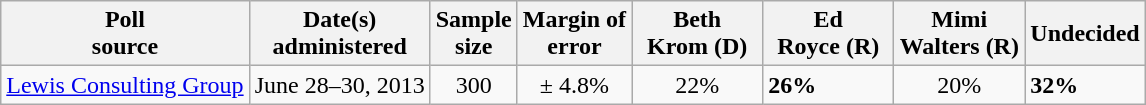<table class="wikitable">
<tr>
<th>Poll<br>source</th>
<th>Date(s)<br>administered</th>
<th>Sample<br>size</th>
<th>Margin of<br>error</th>
<th style="width:80px;">Beth<br>Krom (D)</th>
<th style="width:80px;">Ed<br>Royce (R)</th>
<th style="width:80px;">Mimi<br>Walters (R)</th>
<th>Undecided</th>
</tr>
<tr>
<td><a href='#'>Lewis Consulting Group</a></td>
<td align=center>June 28–30, 2013</td>
<td align=center>300</td>
<td align=center>± 4.8%</td>
<td align=center>22%</td>
<td><strong>26%</strong></td>
<td align=center>20%</td>
<td><strong>32%</strong></td>
</tr>
</table>
